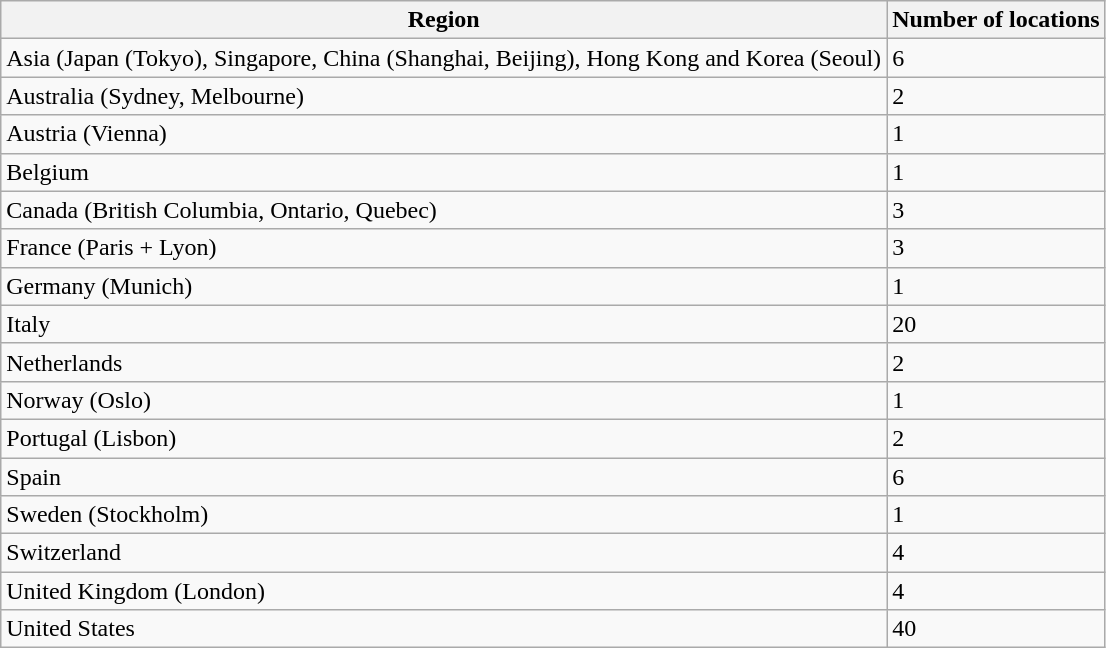<table class="wikitable sortable">
<tr>
<th>Region</th>
<th>Number of locations</th>
</tr>
<tr>
<td>Asia (Japan (Tokyo), Singapore, China (Shanghai, Beijing), Hong Kong and Korea (Seoul)</td>
<td>6</td>
</tr>
<tr>
<td>Australia (Sydney, Melbourne)</td>
<td>2</td>
</tr>
<tr>
<td>Austria (Vienna)</td>
<td>1</td>
</tr>
<tr>
<td>Belgium</td>
<td>1</td>
</tr>
<tr>
<td>Canada (British Columbia, Ontario, Quebec)</td>
<td>3</td>
</tr>
<tr>
<td>France (Paris + Lyon)</td>
<td>3</td>
</tr>
<tr>
<td>Germany (Munich)</td>
<td>1</td>
</tr>
<tr>
<td>Italy</td>
<td>20</td>
</tr>
<tr>
<td>Netherlands</td>
<td>2</td>
</tr>
<tr>
<td>Norway (Oslo)</td>
<td>1</td>
</tr>
<tr>
<td>Portugal (Lisbon)</td>
<td>2</td>
</tr>
<tr>
<td>Spain</td>
<td>6</td>
</tr>
<tr>
<td>Sweden (Stockholm)</td>
<td>1</td>
</tr>
<tr>
<td>Switzerland</td>
<td>4</td>
</tr>
<tr>
<td>United Kingdom (London)</td>
<td>4</td>
</tr>
<tr>
<td>United States</td>
<td>40</td>
</tr>
</table>
